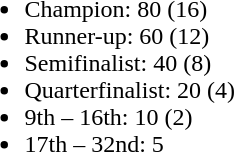<table style="float:left; margin-right:1em">
<tr>
<td><br><ul><li>Champion: 80 (16)</li><li>Runner-up: 60 (12)</li><li>Semifinalist: 40 (8)</li><li>Quarterfinalist: 20 (4)</li><li>9th – 16th: 10 (2)</li><li>17th – 32nd: 5</li></ul></td>
</tr>
</table>
